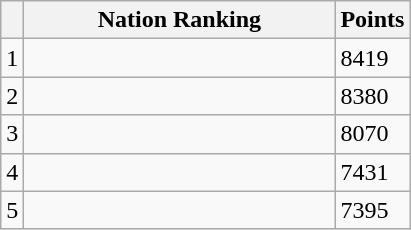<table class="wikitable col3right">
<tr>
<th></th>
<th style="width:200px; white-space:nowrap;">Nation Ranking</th>
<th style="width:20px;">Points</th>
</tr>
<tr>
<td>1</td>
<td></td>
<td>8419</td>
</tr>
<tr>
<td>2</td>
<td></td>
<td>8380</td>
</tr>
<tr>
<td>3</td>
<td></td>
<td>8070</td>
</tr>
<tr>
<td>4</td>
<td></td>
<td>7431</td>
</tr>
<tr>
<td>5</td>
<td></td>
<td>7395</td>
</tr>
</table>
